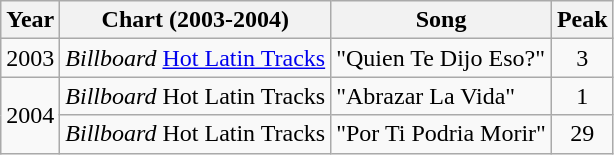<table class="wikitable">
<tr>
<th>Year</th>
<th>Chart (2003-2004)</th>
<th>Song</th>
<th>Peak</th>
</tr>
<tr>
<td>2003</td>
<td><em>Billboard</em> <a href='#'>Hot Latin Tracks</a></td>
<td>"Quien Te Dijo Eso?"</td>
<td align="center">3</td>
</tr>
<tr>
<td rowspan="2">2004</td>
<td><em>Billboard</em> Hot Latin Tracks</td>
<td>"Abrazar La Vida"</td>
<td align="center">1</td>
</tr>
<tr>
<td><em>Billboard</em> Hot Latin Tracks</td>
<td>"Por Ti Podria Morir"</td>
<td align="center">29</td>
</tr>
</table>
